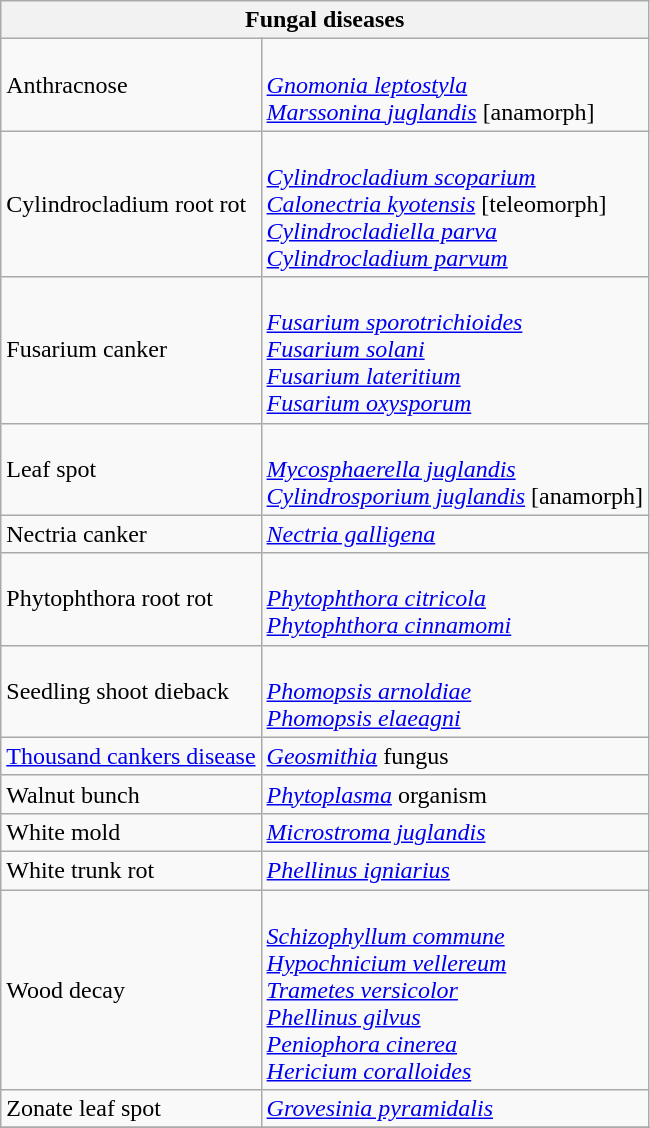<table class="wikitable" style="clear:left">
<tr>
<th colspan=2><strong>Fungal diseases</strong><br></th>
</tr>
<tr>
<td>Anthracnose</td>
<td><br><em><a href='#'>Gnomonia leptostyla</a></em><br>
<em><a href='#'>Marssonina juglandis</a></em> [anamorph]</td>
</tr>
<tr>
<td>Cylindrocladium root rot</td>
<td><br><em><a href='#'>Cylindrocladium scoparium</a></em> <br>
<em><a href='#'>Calonectria kyotensis</a></em> [teleomorph]<br> 
<em><a href='#'>Cylindrocladiella parva</a></em> <br>
 <em><a href='#'>Cylindrocladium parvum</a></em></td>
</tr>
<tr>
<td>Fusarium canker</td>
<td><br><em><a href='#'>Fusarium sporotrichioides</a></em><br>
<em><a href='#'>Fusarium solani</a></em><br>
<em><a href='#'>Fusarium lateritium</a></em><br>
<em><a href='#'>Fusarium oxysporum</a></em></td>
</tr>
<tr>
<td>Leaf spot</td>
<td><br><em><a href='#'>Mycosphaerella juglandis</a></em><br>
<em><a href='#'>Cylindrosporium juglandis</a></em> [anamorph]</td>
</tr>
<tr>
<td>Nectria canker</td>
<td><em><a href='#'>Nectria galligena</a></em></td>
</tr>
<tr>
<td>Phytophthora root rot</td>
<td><br><em><a href='#'>Phytophthora citricola</a></em> <br>
<em><a href='#'>Phytophthora cinnamomi</a></em></td>
</tr>
<tr>
<td>Seedling shoot dieback</td>
<td><br><em><a href='#'>Phomopsis arnoldiae</a></em> <br>
 <em><a href='#'>Phomopsis elaeagni</a></em></td>
</tr>
<tr>
<td><a href='#'>Thousand cankers disease</a></td>
<td><em><a href='#'>Geosmithia</a></em> fungus</td>
</tr>
<tr>
<td>Walnut bunch</td>
<td><em><a href='#'>Phytoplasma</a></em> organism</td>
</tr>
<tr>
<td>White mold</td>
<td><em><a href='#'>Microstroma juglandis</a></em></td>
</tr>
<tr>
<td>White trunk rot</td>
<td><em><a href='#'>Phellinus igniarius</a></em></td>
</tr>
<tr>
<td>Wood decay</td>
<td><br><em><a href='#'>Schizophyllum commune</a></em><br>
<em><a href='#'>Hypochnicium vellereum</a></em><br>
<em><a href='#'>Trametes versicolor</a></em><br>
<em><a href='#'>Phellinus gilvus</a></em><br>
<em><a href='#'>Peniophora cinerea</a></em><br>
<em><a href='#'>Hericium coralloides</a></em></td>
</tr>
<tr>
<td>Zonate leaf spot</td>
<td><em><a href='#'>Grovesinia pyramidalis</a></em></td>
</tr>
<tr>
</tr>
</table>
